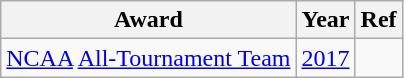<table class="wikitable">
<tr>
<th>Award</th>
<th>Year</th>
<th>Ref</th>
</tr>
<tr>
<td><a href='#'>NCAA</a> <a href='#'>All-Tournament Team</a></td>
<td><a href='#'>2017</a></td>
<td></td>
</tr>
</table>
